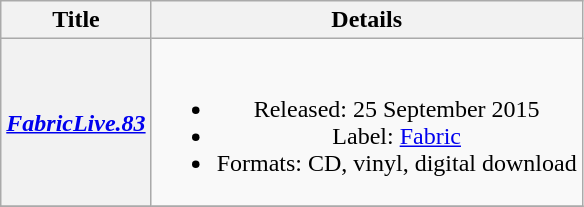<table class="wikitable plainrowheaders" style="text-align: center; ">
<tr>
<th scope="col">Title</th>
<th scope="col">Details</th>
</tr>
<tr>
<th scope="row"><strong><em><a href='#'>FabricLive.83</a></em></strong></th>
<td><br><ul><li>Released: 25 September 2015</li><li>Label: <a href='#'>Fabric</a></li><li>Formats: CD, vinyl, digital download</li></ul></td>
</tr>
<tr>
</tr>
</table>
